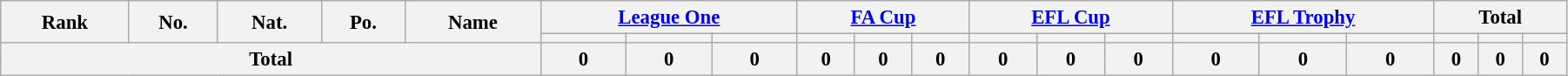<table class="wikitable" style="text-align:center; font-size:95%; width:95%;">
<tr>
<th rowspan=2>Rank</th>
<th rowspan=2>No.</th>
<th rowspan=2>Nat.</th>
<th rowspan=2>Po.</th>
<th rowspan=2>Name</th>
<th colspan=3><a href='#'>League One</a></th>
<th colspan=3><a href='#'>FA Cup</a></th>
<th colspan=3><a href='#'>EFL Cup</a></th>
<th colspan=3><a href='#'>EFL Trophy</a></th>
<th colspan=3>Total</th>
</tr>
<tr>
<th></th>
<th></th>
<th></th>
<th></th>
<th></th>
<th></th>
<th></th>
<th></th>
<th></th>
<th></th>
<th></th>
<th></th>
<th></th>
<th></th>
<th></th>
</tr>
<tr>
<th colspan=5>Total</th>
<th>0</th>
<th>0</th>
<th>0</th>
<th>0</th>
<th>0</th>
<th>0</th>
<th>0</th>
<th>0</th>
<th>0</th>
<th>0</th>
<th>0</th>
<th>0</th>
<th>0</th>
<th>0</th>
<th>0</th>
</tr>
</table>
